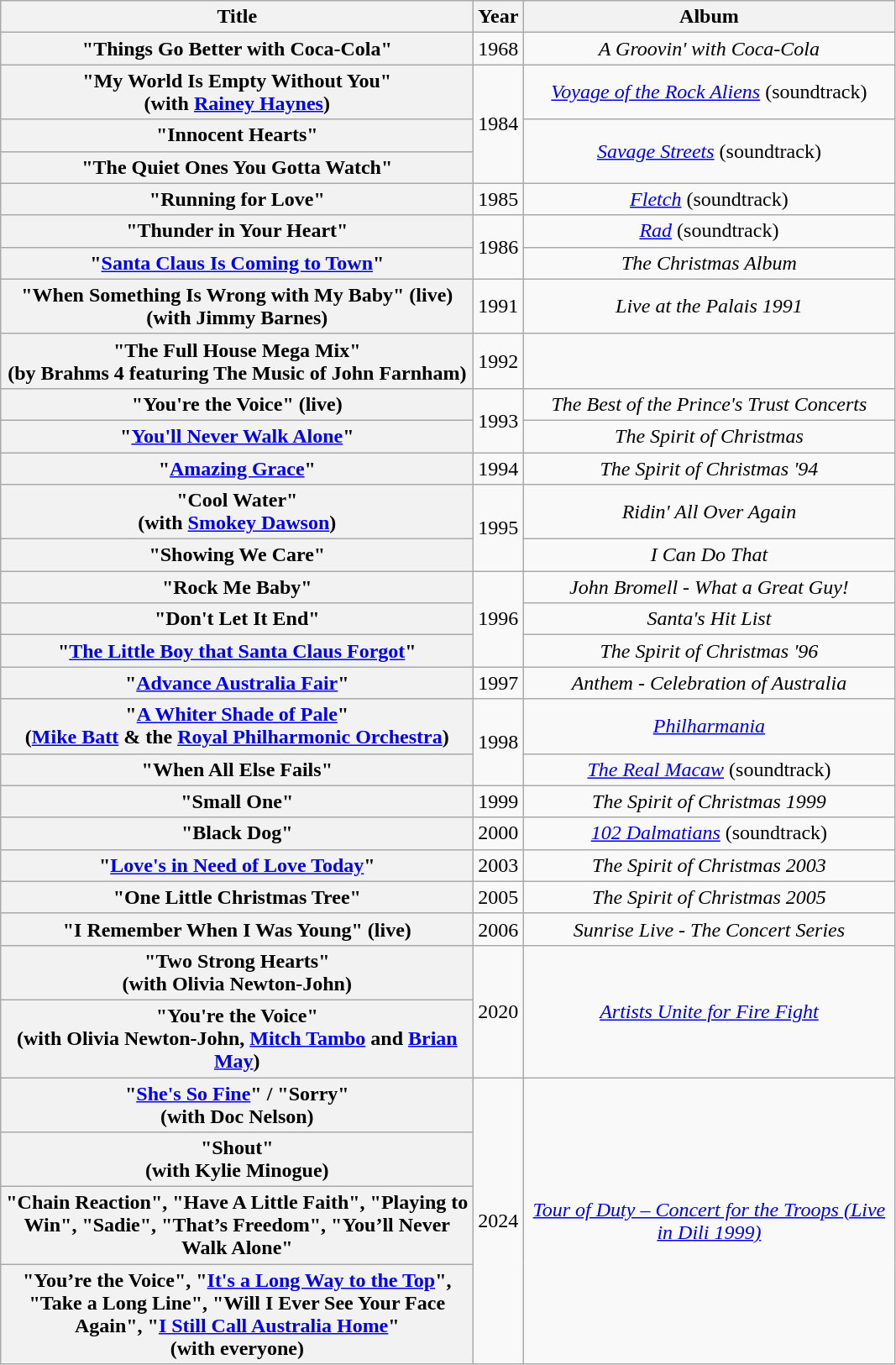<table class="wikitable plainrowheaders" style="text-align:center;" border="1">
<tr>
<th scope="col" style="width:23em;">Title</th>
<th scope="col" style="width:1em;">Year</th>
<th scope="col" style="width:18em;">Album</th>
</tr>
<tr>
<th scope="row">"Things Go Better with Coca-Cola"</th>
<td>1968</td>
<td><em>A Groovin' with Coca-Cola</em></td>
</tr>
<tr>
<th scope="row">"My World Is Empty Without You" <br> (with <a href='#'>Rainey Haynes</a>)</th>
<td rowspan="3">1984</td>
<td><em><a href='#'>Voyage of the Rock Aliens</a></em> (soundtrack)</td>
</tr>
<tr>
<th scope="row">"Innocent Hearts"</th>
<td rowspan="2"><em><a href='#'>Savage Streets</a></em> (soundtrack)</td>
</tr>
<tr>
<th scope="row">"The Quiet Ones You Gotta Watch"</th>
</tr>
<tr>
<th scope="row">"Running for Love"</th>
<td>1985</td>
<td><em><a href='#'>Fletch</a></em> (soundtrack)</td>
</tr>
<tr>
<th scope="row">"Thunder in Your Heart"</th>
<td rowspan="2">1986</td>
<td><em><a href='#'>Rad</a></em> (soundtrack)</td>
</tr>
<tr>
<th scope="row">"<a href='#'>Santa Claus Is Coming to Town</a>"</th>
<td><em>The Christmas Album</em></td>
</tr>
<tr>
<th scope="row">"When Something Is Wrong with My Baby" (live) <br>(with Jimmy Barnes)</th>
<td>1991</td>
<td><em>Live at the Palais 1991</em></td>
</tr>
<tr>
<th scope="row">"The Full House Mega Mix" <br>(by Brahms 4 featuring The Music of John Farnham)</th>
<td>1992</td>
<td></td>
</tr>
<tr>
<th scope="row">"You're the Voice" (live)</th>
<td rowspan="2">1993</td>
<td><em>The Best of the Prince's Trust Concerts</em></td>
</tr>
<tr>
<th scope="row">"<a href='#'>You'll Never Walk Alone</a>"</th>
<td><em>The Spirit of Christmas</em></td>
</tr>
<tr>
<th scope="row">"<a href='#'>Amazing Grace</a>"</th>
<td>1994</td>
<td><em>The Spirit of Christmas '94</em></td>
</tr>
<tr>
<th scope="row">"Cool Water" <br>(with <a href='#'>Smokey Dawson</a>)</th>
<td rowspan="2">1995</td>
<td><em>Ridin' All Over Again</em></td>
</tr>
<tr>
<th scope="row">"Showing We Care"</th>
<td><em>I Can Do That</em></td>
</tr>
<tr>
<th scope="row">"Rock Me Baby"</th>
<td rowspan="3">1996</td>
<td><em>John Bromell - What a Great Guy!</em></td>
</tr>
<tr>
<th scope="row">"Don't Let It End"</th>
<td><em>Santa's Hit List</em></td>
</tr>
<tr>
<th scope="row">"<a href='#'>The Little Boy that Santa Claus Forgot</a>"</th>
<td><em>The Spirit of Christmas '96 </em></td>
</tr>
<tr>
<th scope="row">"<a href='#'>Advance Australia Fair</a>"</th>
<td>1997</td>
<td><em>Anthem - Celebration of Australia</em></td>
</tr>
<tr>
<th scope="row">"<a href='#'>A Whiter Shade of Pale</a>" <br> (<a href='#'>Mike Batt</a> & the <a href='#'>Royal Philharmonic Orchestra</a>)</th>
<td rowspan="2">1998</td>
<td><em><a href='#'>Philharmania</a></em></td>
</tr>
<tr>
<th scope="row">"When All Else Fails"</th>
<td><em><a href='#'>The Real Macaw</a></em> (soundtrack)</td>
</tr>
<tr>
<th scope="row">"Small One"</th>
<td>1999</td>
<td><em>The Spirit of Christmas 1999</em></td>
</tr>
<tr>
<th scope="row">"Black Dog"</th>
<td>2000</td>
<td><em><a href='#'>102 Dalmatians</a></em> (soundtrack)</td>
</tr>
<tr>
<th scope="row">"<a href='#'>Love's in Need of Love Today</a>"</th>
<td>2003</td>
<td><em>The Spirit of Christmas 2003</em></td>
</tr>
<tr>
<th scope="row">"One Little Christmas Tree"</th>
<td>2005</td>
<td><em>The Spirit of Christmas 2005</em></td>
</tr>
<tr>
<th scope="row">"I Remember When I Was Young" (live)</th>
<td>2006</td>
<td><em>Sunrise Live - The Concert Series</em></td>
</tr>
<tr>
<th scope="row">"Two Strong Hearts" <br> (with Olivia Newton-John)</th>
<td rowspan="2">2020</td>
<td rowspan="2"><em><a href='#'>Artists Unite for Fire Fight</a></em></td>
</tr>
<tr>
<th scope="row">"You're the Voice" <br> (with Olivia Newton-John, <a href='#'>Mitch Tambo</a> and <a href='#'>Brian May</a>)</th>
</tr>
<tr>
<th scope="row">"<a href='#'>She's So Fine</a>" / "Sorry" <br> (with Doc Nelson)</th>
<td rowspan="4">2024</td>
<td rowspan="4"><em><a href='#'>Tour of Duty – Concert for the Troops (Live in Dili 1999)</a></em></td>
</tr>
<tr>
<th scope="row">"Shout" <br> (with Kylie Minogue)</th>
</tr>
<tr>
<th scope="row">"Chain Reaction", "Have A Little Faith", "Playing to Win", "Sadie", "That’s Freedom", "You’ll Never Walk Alone"</th>
</tr>
<tr>
<th scope="row">"You’re the Voice", "<a href='#'>It's a Long Way to the Top</a>", "Take a Long Line", "Will I Ever See Your Face Again", "<a href='#'>I Still Call Australia Home</a>" <br> (with everyone)</th>
</tr>
</table>
